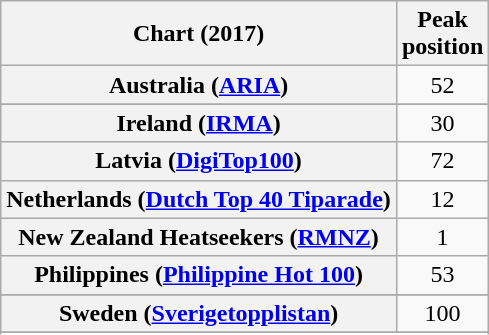<table class="wikitable sortable plainrowheaders" style="text-align:center">
<tr>
<th scope="col">Chart (2017)</th>
<th scope="col">Peak<br> position</th>
</tr>
<tr>
<th scope="row">Australia (<a href='#'>ARIA</a>)</th>
<td>52</td>
</tr>
<tr>
</tr>
<tr>
</tr>
<tr>
</tr>
<tr>
</tr>
<tr>
</tr>
<tr>
</tr>
<tr>
</tr>
<tr>
</tr>
<tr>
</tr>
<tr>
<th scope="row">Ireland (<a href='#'>IRMA</a>)</th>
<td>30</td>
</tr>
<tr>
<th scope="row">Latvia (<a href='#'>DigiTop100</a>)</th>
<td>72</td>
</tr>
<tr>
<th scope="row">Netherlands (<a href='#'>Dutch Top 40 Tiparade</a>)</th>
<td>12</td>
</tr>
<tr>
<th scope="row">New Zealand Heatseekers (<a href='#'>RMNZ</a>)</th>
<td>1</td>
</tr>
<tr>
<th scope="row">Philippines (<a href='#'>Philippine Hot 100</a>)</th>
<td>53</td>
</tr>
<tr>
</tr>
<tr>
</tr>
<tr>
</tr>
<tr>
<th scope="row">Sweden (<a href='#'>Sverigetopplistan</a>)</th>
<td>100</td>
</tr>
<tr>
</tr>
<tr>
</tr>
<tr>
</tr>
<tr>
</tr>
</table>
